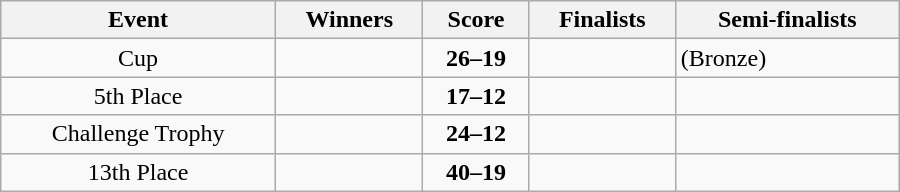<table class="wikitable" width=600 style="text-align: center">
<tr>
<th>Event</th>
<th>Winners</th>
<th>Score</th>
<th>Finalists</th>
<th>Semi-finalists</th>
</tr>
<tr>
<td>Cup</td>
<td align=left><strong></strong></td>
<td><strong>26–19</strong></td>
<td align=left></td>
<td align=left> (Bronze)<br></td>
</tr>
<tr>
<td>5th Place</td>
<td align=left><strong></strong></td>
<td><strong>17–12</strong></td>
<td align=left></td>
<td align=left><br></td>
</tr>
<tr>
<td>Challenge Trophy</td>
<td align=left><strong></strong></td>
<td><strong>24–12</strong></td>
<td align=left></td>
<td align=left><br></td>
</tr>
<tr>
<td>13th Place</td>
<td align=left><strong></strong></td>
<td><strong>40–19</strong></td>
<td align=left></td>
<td align=left><br></td>
</tr>
</table>
